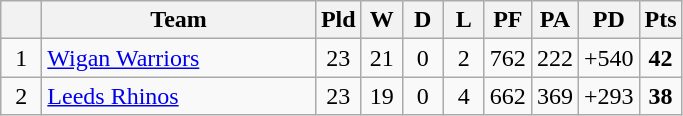<table class="wikitable" style="text-align:center;">
<tr>
<th style="width:20px;" abbr="Position"></th>
<th width=175>Team</th>
<th style="width:20px;" abbr="Played">Pld</th>
<th style="width:20px;" abbr="Won">W</th>
<th style="width:20px;" abbr="Drawn">D</th>
<th style="width:20px;" abbr="Lost">L</th>
<th style="width:20px;" abbr="Points for">PF</th>
<th style="width:20px;" abbr="Points against">PA</th>
<th style="width:20px;" abbr="Points difference">PD</th>
<th style="width:20px;" abbr="Points">Pts</th>
</tr>
<tr>
<td>1</td>
<td style="text-align:left;"> <a href='#'>Wigan Warriors</a></td>
<td>23</td>
<td>21</td>
<td>0</td>
<td>2</td>
<td>762</td>
<td>222</td>
<td>+540</td>
<td><strong>42</strong></td>
</tr>
<tr>
<td>2</td>
<td style="text-align:left"> <a href='#'>Leeds Rhinos</a></td>
<td>23</td>
<td>19</td>
<td>0</td>
<td>4</td>
<td>662</td>
<td>369</td>
<td>+293</td>
<td><strong>38</strong></td>
</tr>
</table>
